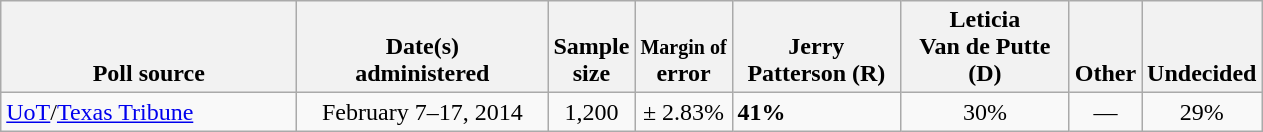<table class="wikitable">
<tr valign= bottom>
<th style="width:190px;">Poll source</th>
<th style="width:160px;">Date(s)<br>administered</th>
<th class=small>Sample<br>size</th>
<th><small>Margin of</small><br>error</th>
<th style="width:105px;">Jerry<br>Patterson (R)</th>
<th style="width:105px;">Leticia<br>Van de Putte (D)</th>
<th style="width:40px;">Other</th>
<th style="width:40px;">Undecided</th>
</tr>
<tr>
<td><a href='#'>UoT</a>/<a href='#'>Texas Tribune</a></td>
<td align=center>February 7–17, 2014</td>
<td align=center>1,200</td>
<td align=center>± 2.83%</td>
<td><strong>41%</strong></td>
<td align=center>30%</td>
<td align=center>—</td>
<td align=center>29%</td>
</tr>
</table>
